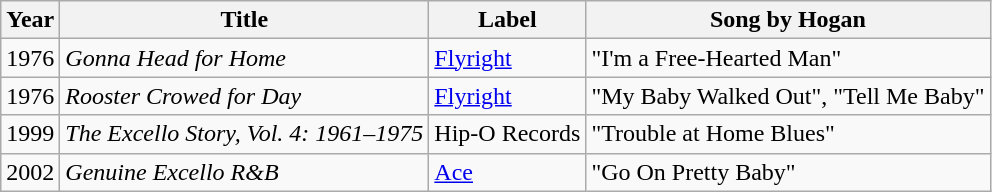<table class="wikitable">
<tr>
<th>Year</th>
<th>Title</th>
<th>Label</th>
<th>Song by Hogan</th>
</tr>
<tr>
<td>1976</td>
<td><em>Gonna Head for Home</em></td>
<td><a href='#'>Flyright</a></td>
<td>"I'm a Free-Hearted Man"</td>
</tr>
<tr>
<td>1976</td>
<td><em>Rooster Crowed for Day</em></td>
<td><a href='#'>Flyright</a></td>
<td>"My Baby Walked Out", "Tell Me Baby"</td>
</tr>
<tr>
<td>1999</td>
<td><em>The Excello Story, Vol. 4: 1961–1975</em></td>
<td>Hip-O Records</td>
<td>"Trouble at Home Blues"</td>
</tr>
<tr>
<td>2002</td>
<td><em>Genuine Excello R&B</em></td>
<td><a href='#'>Ace</a></td>
<td>"Go On Pretty Baby"</td>
</tr>
</table>
